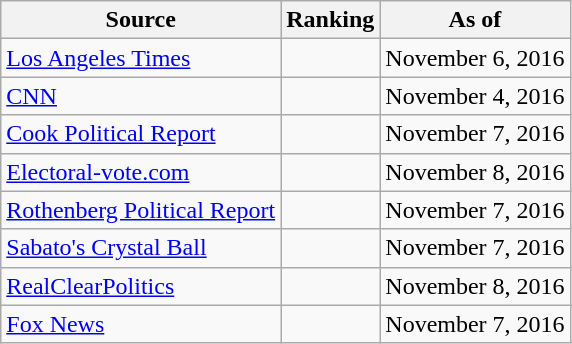<table class="wikitable" style="text-align:center">
<tr>
<th>Source</th>
<th>Ranking</th>
<th>As of</th>
</tr>
<tr>
<td align="left"><a href='#'>Los Angeles Times</a></td>
<td></td>
<td>November 6, 2016</td>
</tr>
<tr>
<td align="left"><a href='#'>CNN</a></td>
<td></td>
<td>November 4, 2016</td>
</tr>
<tr>
<td align="left"><a href='#'>Cook Political Report</a></td>
<td></td>
<td>November 7, 2016</td>
</tr>
<tr>
<td align="left"><a href='#'>Electoral-vote.com</a></td>
<td></td>
<td>November 8, 2016</td>
</tr>
<tr>
<td align=left><a href='#'>Rothenberg Political Report</a></td>
<td></td>
<td>November 7, 2016</td>
</tr>
<tr>
<td align="left"><a href='#'>Sabato's Crystal Ball</a></td>
<td></td>
<td>November 7, 2016</td>
</tr>
<tr>
<td align="left"><a href='#'>RealClearPolitics</a></td>
<td></td>
<td>November 8, 2016</td>
</tr>
<tr>
<td align="left"><a href='#'>Fox News</a></td>
<td></td>
<td>November 7, 2016</td>
</tr>
</table>
